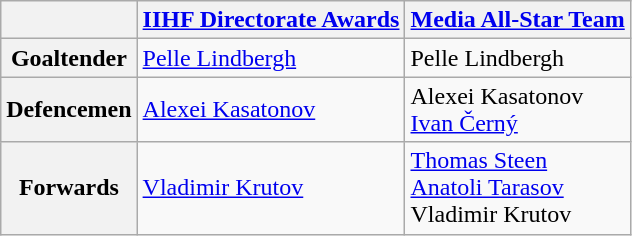<table class="wikitable">
<tr>
<th></th>
<th><a href='#'>IIHF Directorate Awards</a></th>
<th><a href='#'>Media All-Star Team</a></th>
</tr>
<tr>
<th>Goaltender</th>
<td> <a href='#'>Pelle Lindbergh</a></td>
<td> Pelle Lindbergh</td>
</tr>
<tr>
<th>Defencemen</th>
<td> <a href='#'>Alexei Kasatonov</a></td>
<td> Alexei Kasatonov<br> <a href='#'>Ivan Černý</a></td>
</tr>
<tr>
<th>Forwards</th>
<td> <a href='#'>Vladimir Krutov</a></td>
<td> <a href='#'>Thomas Steen</a><br> <a href='#'>Anatoli Tarasov</a><br> Vladimir Krutov</td>
</tr>
</table>
